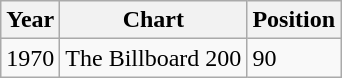<table class="wikitable">
<tr>
<th align="left">Year</th>
<th align="left">Chart</th>
<th align="left">Position</th>
</tr>
<tr>
<td align="left">1970</td>
<td align="left">The Billboard 200</td>
<td align="left">90</td>
</tr>
</table>
